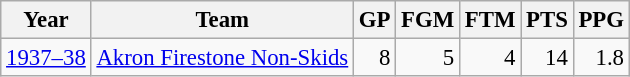<table class="wikitable sortable" style="font-size:95%; text-align:right;">
<tr>
<th>Year</th>
<th>Team</th>
<th>GP</th>
<th>FGM</th>
<th>FTM</th>
<th>PTS</th>
<th>PPG</th>
</tr>
<tr>
<td style="text-align:left;"><a href='#'>1937–38</a></td>
<td style="text-align:left;"><a href='#'>Akron Firestone Non-Skids</a></td>
<td>8</td>
<td>5</td>
<td>4</td>
<td>14</td>
<td>1.8</td>
</tr>
</table>
